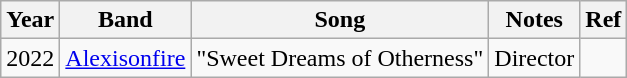<table class="wikitable sortable">
<tr>
<th>Year</th>
<th>Band</th>
<th>Song</th>
<th class="unsortable">Notes</th>
<th class="unsortable">Ref</th>
</tr>
<tr>
<td>2022</td>
<td><a href='#'>Alexisonfire</a></td>
<td>"Sweet Dreams of Otherness"</td>
<td>Director</td>
<td></td>
</tr>
</table>
